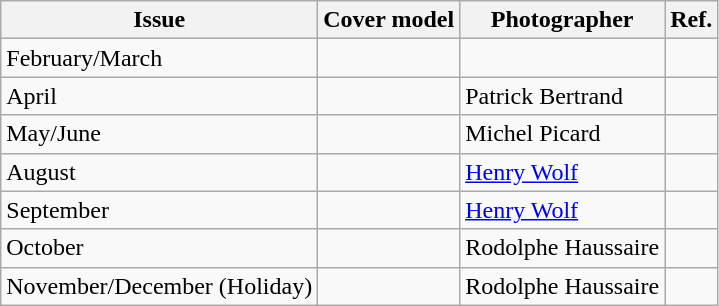<table class="wikitable">
<tr>
<th>Issue</th>
<th>Cover model</th>
<th>Photographer</th>
<th>Ref.</th>
</tr>
<tr>
<td>February/March</td>
<td></td>
<td></td>
<td></td>
</tr>
<tr>
<td>April</td>
<td></td>
<td>Patrick Bertrand</td>
<td></td>
</tr>
<tr>
<td>May/June</td>
<td></td>
<td>Michel Picard</td>
<td></td>
</tr>
<tr>
<td>August</td>
<td></td>
<td><a href='#'>Henry Wolf</a></td>
<td></td>
</tr>
<tr>
<td>September</td>
<td></td>
<td><a href='#'>Henry Wolf</a></td>
<td></td>
</tr>
<tr>
<td>October</td>
<td></td>
<td>Rodolphe Haussaire</td>
<td></td>
</tr>
<tr>
<td>November/December (Holiday)</td>
<td></td>
<td>Rodolphe Haussaire</td>
<td></td>
</tr>
</table>
